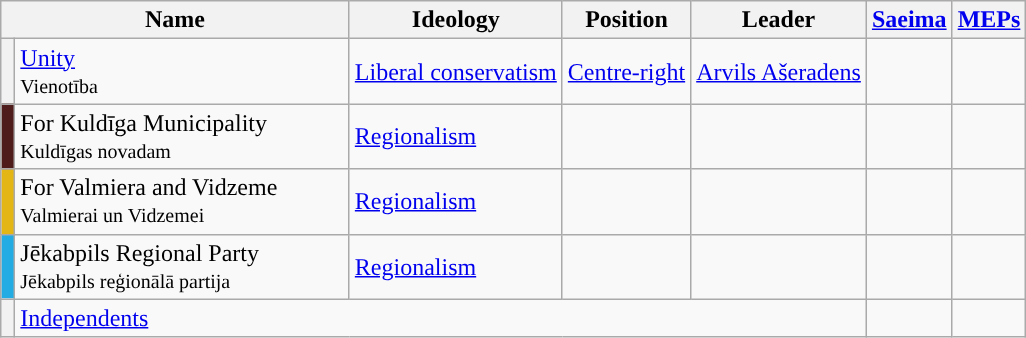<table class="wikitable">
<tr>
<th colspan=2 width=225px>Name</th>
<th>Ideology</th>
<th>Position</th>
<th>Leader</th>
<th><a href='#'>Saeima</a></th>
<th><a href='#'>MEPs</a></th>
</tr>
<tr>
<th style="background:"></th>
<td><a href='#'>Unity</a><br><small>Vienotība</small></td>
<td><a href='#'>Liberal conservatism</a></td>
<td><a href='#'>Centre-right</a></td>
<td><a href='#'>Arvils Ašeradens</a></td>
<td></td>
<td></td>
</tr>
<tr>
<th style="background:#4e1c1b; width:2px;"></th>
<td>For Kuldīga Municipality<br><small>Kuldīgas novadam</small></td>
<td><a href='#'>Regionalism</a></td>
<td></td>
<td></td>
<td></td>
<td></td>
</tr>
<tr>
<th style="background:#e3b615; width:2px;"></th>
<td>For Valmiera and Vidzeme<br><small>Valmierai un Vidzemei</small></td>
<td><a href='#'>Regionalism</a></td>
<td></td>
<td></td>
<td></td>
<td></td>
</tr>
<tr>
<th style="background:#23ace3; width:2px;"></th>
<td>Jēkabpils Regional Party<br><small>Jēkabpils reģionālā partija</small></td>
<td><a href='#'>Regionalism</a></td>
<td></td>
<td></td>
<td></td>
<td></td>
</tr>
<tr>
<th style="background:"></th>
<td colspan=4 width=225px><a href='#'>Independents</a></td>
<td></td>
<td></td>
</tr>
</table>
